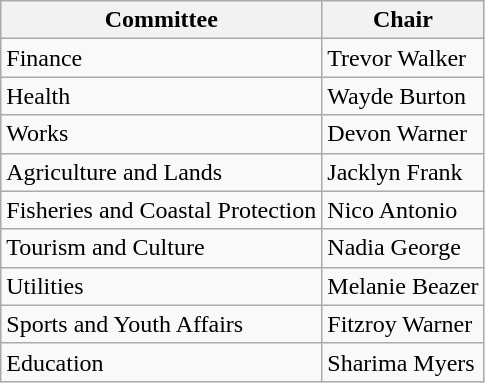<table class="wikitable">
<tr>
<th>Committee</th>
<th>Chair</th>
</tr>
<tr>
<td>Finance</td>
<td>Trevor Walker</td>
</tr>
<tr>
<td>Health</td>
<td>Wayde Burton</td>
</tr>
<tr>
<td>Works</td>
<td>Devon Warner</td>
</tr>
<tr>
<td>Agriculture and Lands</td>
<td>Jacklyn Frank</td>
</tr>
<tr>
<td>Fisheries and Coastal Protection</td>
<td>Nico Antonio</td>
</tr>
<tr>
<td>Tourism and Culture</td>
<td>Nadia George</td>
</tr>
<tr>
<td>Utilities</td>
<td>Melanie Beazer</td>
</tr>
<tr>
<td>Sports and Youth Affairs</td>
<td>Fitzroy Warner</td>
</tr>
<tr>
<td>Education</td>
<td>Sharima Myers</td>
</tr>
</table>
